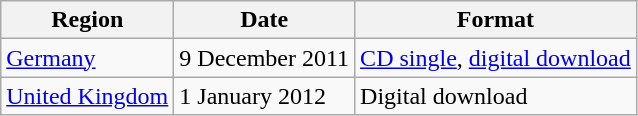<table class=wikitable>
<tr>
<th>Region</th>
<th>Date</th>
<th>Format</th>
</tr>
<tr>
<td><a href='#'>Germany</a></td>
<td>9 December 2011</td>
<td><a href='#'>CD single</a>, <a href='#'>digital download</a></td>
</tr>
<tr>
<td><a href='#'>United Kingdom</a></td>
<td>1 January 2012</td>
<td>Digital download</td>
</tr>
</table>
